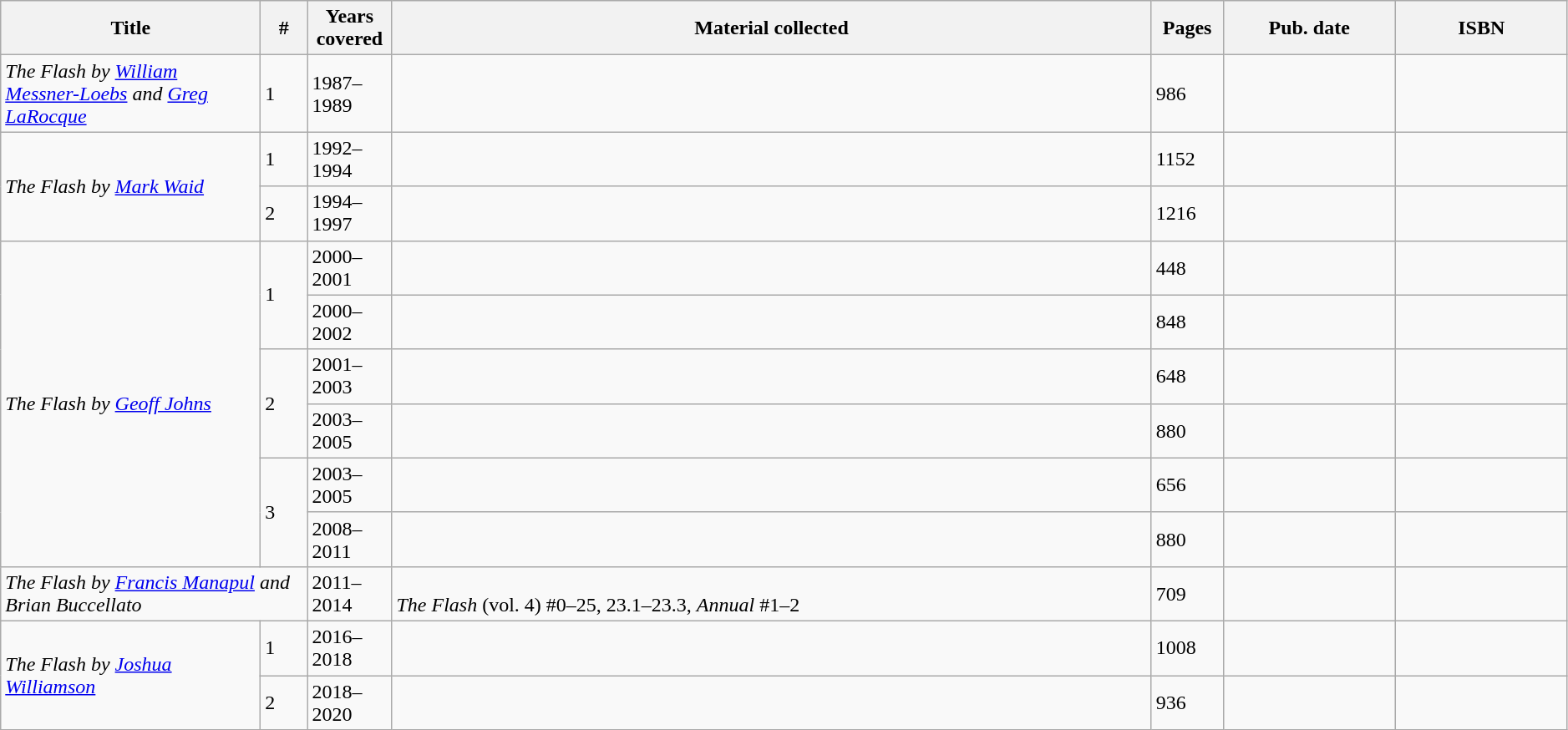<table class="wikitable sortable" width=99%>
<tr>
<th width="200px">Title</th>
<th class="unsortable" width="30px">#</th>
<th width="60px">Years covered</th>
<th class="unsortable">Material collected</th>
<th width="50px">Pages</th>
<th width="130px">Pub. date</th>
<th class="unsortable" width="130px">ISBN</th>
</tr>
<tr>
<td><em>The Flash by <a href='#'>William Messner-Loebs</a> and <a href='#'>Greg LaRocque</a></em></td>
<td>1</td>
<td>1987–1989</td>
<td></td>
<td>986</td>
<td></td>
<td></td>
</tr>
<tr>
<td rowspan="2"><em>The Flash by <a href='#'>Mark Waid</a></em></td>
<td>1</td>
<td>1992–1994</td>
<td></td>
<td>1152</td>
<td></td>
<td></td>
</tr>
<tr>
<td>2</td>
<td>1994–1997</td>
<td></td>
<td>1216</td>
<td></td>
<td></td>
</tr>
<tr>
<td rowspan="6"><em>The Flash by <a href='#'>Geoff Johns</a></em></td>
<td rowspan="2">1</td>
<td>2000–2001</td>
<td></td>
<td>448</td>
<td></td>
<td></td>
</tr>
<tr>
<td>2000–2002</td>
<td></td>
<td>848</td>
<td></td>
<td> </td>
</tr>
<tr>
<td rowspan="2">2</td>
<td>2001–2003</td>
<td></td>
<td>648</td>
<td></td>
<td></td>
</tr>
<tr>
<td>2003–2005</td>
<td></td>
<td>880</td>
<td></td>
<td></td>
</tr>
<tr>
<td rowspan="2">3</td>
<td>2003–2005</td>
<td></td>
<td>656</td>
<td></td>
<td></td>
</tr>
<tr>
<td>2008–2011</td>
<td></td>
<td>880</td>
<td></td>
<td></td>
</tr>
<tr>
<td colspan="2"><em>The Flash by <a href='#'>Francis Manapul</a> and Brian Buccellato</em></td>
<td>2011–2014</td>
<td><br><em>The Flash</em> (vol. 4) #0–25, 23.1–23.3, <em>Annual</em> #1–2</td>
<td>709</td>
<td></td>
<td></td>
</tr>
<tr>
<td rowspan="2"><em>The Flash by <a href='#'>Joshua Williamson</a></em></td>
<td>1</td>
<td>2016–2018</td>
<td></td>
<td>1008</td>
<td></td>
<td></td>
</tr>
<tr>
<td>2</td>
<td>2018–2020</td>
<td></td>
<td>936</td>
<td></td>
<td></td>
</tr>
</table>
